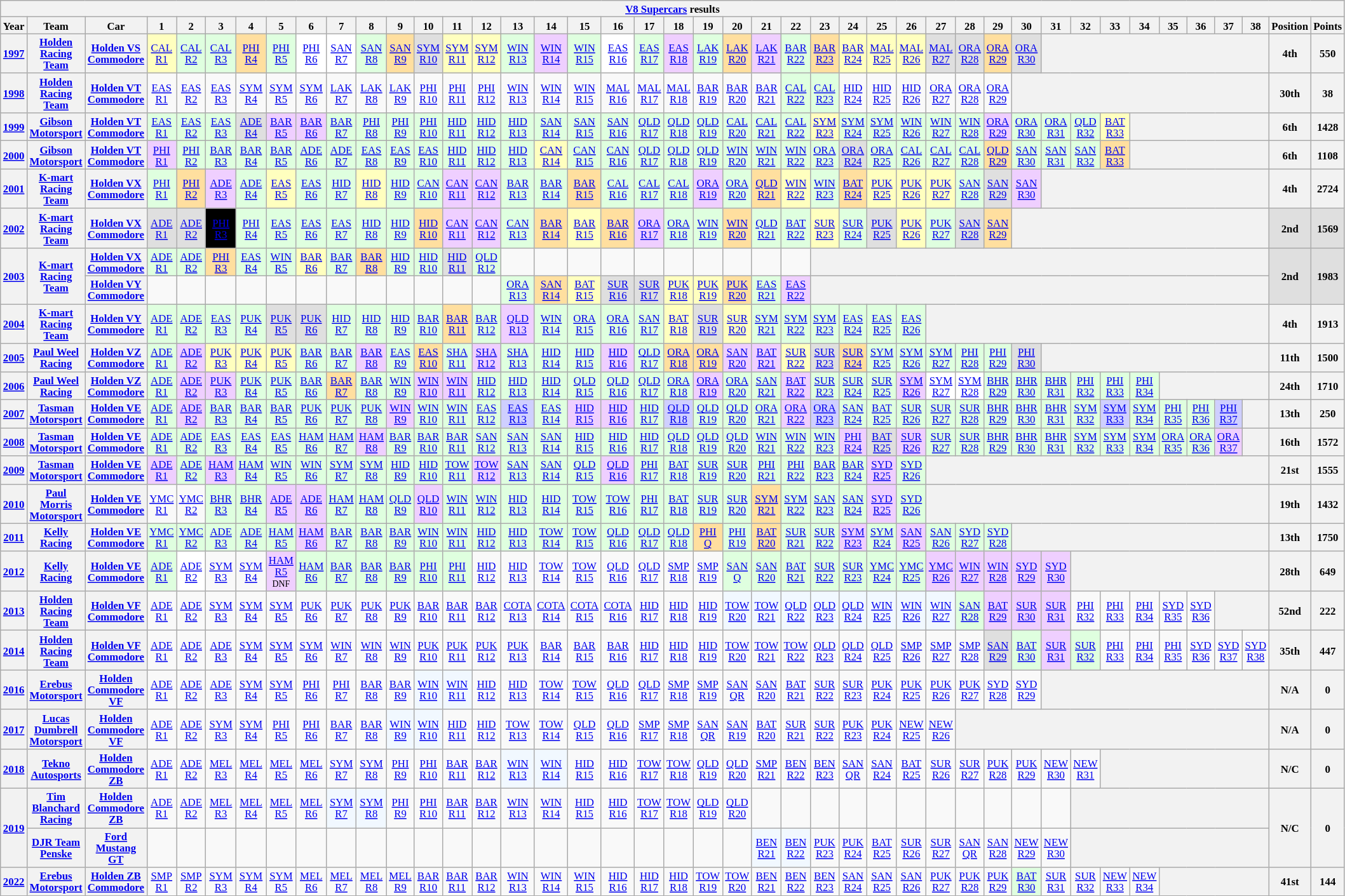<table class="wikitable" style="text-align:center; font-size:70%">
<tr>
<th colspan=45><a href='#'>V8 Supercars</a> results</th>
</tr>
<tr>
<th>Year</th>
<th>Team</th>
<th>Car</th>
<th>1</th>
<th>2</th>
<th>3</th>
<th>4</th>
<th>5</th>
<th>6</th>
<th>7</th>
<th>8</th>
<th>9</th>
<th>10</th>
<th>11</th>
<th>12</th>
<th>13</th>
<th>14</th>
<th>15</th>
<th>16</th>
<th>17</th>
<th>18</th>
<th>19</th>
<th>20</th>
<th>21</th>
<th>22</th>
<th>23</th>
<th>24</th>
<th>25</th>
<th>26</th>
<th>27</th>
<th>28</th>
<th>29</th>
<th>30</th>
<th>31</th>
<th>32</th>
<th>33</th>
<th>34</th>
<th>35</th>
<th>36</th>
<th>37</th>
<th>38</th>
<th>Position</th>
<th>Points</th>
</tr>
<tr>
<th><a href='#'>1997</a></th>
<th><a href='#'>Holden Racing Team</a></th>
<th><a href='#'>Holden VS Commodore</a></th>
<td style="background:#ffffbf;"><a href='#'>CAL <br> R1</a><br></td>
<td style="background:#dfffdf;"><a href='#'>CAL <br> R2</a><br></td>
<td style="background:#dfffdf;"><a href='#'>CAL <br> R3</a><br></td>
<td style="background:#ffdf9f;"><a href='#'>PHI <br> R4</a><br></td>
<td style="background:#dfffdf;"><a href='#'>PHI <br> R5</a><br></td>
<td style="background:#ffffff;"><a href='#'>PHI <br> R6</a><br></td>
<td style="background:#ffffff;"><a href='#'>SAN <br> R7</a><br></td>
<td style="background:#dfffdf;"><a href='#'>SAN <br> R8</a><br></td>
<td style="background:#ffdf9f;"><a href='#'>SAN <br> R9</a><br></td>
<td style="background:#dfdfdf;"><a href='#'>SYM <br> R10</a><br></td>
<td style="background:#ffffbf;"><a href='#'>SYM <br> R11</a><br></td>
<td style="background:#ffffbf;"><a href='#'>SYM <br> R12</a><br></td>
<td style="background:#dfffdf;"><a href='#'>WIN <br> R13</a><br></td>
<td style="background:#efcfff;"><a href='#'>WIN <br> R14</a><br></td>
<td style="background:#dfffdf;"><a href='#'>WIN <br> R15</a><br></td>
<td style="background:#ffffff;"><a href='#'>EAS <br> R16</a><br></td>
<td style="background:#dfffdf;"><a href='#'>EAS <br> R17</a><br></td>
<td style="background:#efcfff;"><a href='#'>EAS <br> R18</a><br></td>
<td style="background:#dfffdf;"><a href='#'>LAK <br> R19</a><br></td>
<td style="background:#ffdf9f;"><a href='#'>LAK <br> R20</a><br></td>
<td style="background:#efcfff;"><a href='#'>LAK <br> R21</a><br></td>
<td style="background:#dfffdf;"><a href='#'>BAR <br> R22</a><br></td>
<td style="background:#ffdf9f;"><a href='#'>BAR <br> R23</a><br></td>
<td style="background:#ffffbf;"><a href='#'>BAR <br> R24</a><br></td>
<td style="background:#ffffbf;"><a href='#'>MAL <br> R25</a><br></td>
<td style="background:#ffffbf;"><a href='#'>MAL <br> R26</a><br></td>
<td style="background:#dfdfdf;"><a href='#'>MAL <br> R27</a><br></td>
<td style="background:#dfdfdf;"><a href='#'>ORA <br> R28</a><br></td>
<td style="background:#ffdf9f;"><a href='#'>ORA <br> R29</a><br></td>
<td style="background:#dfdfdf;"><a href='#'>ORA <br> R30</a><br></td>
<th colspan=8></th>
<th>4th</th>
<th>550</th>
</tr>
<tr>
<th><a href='#'>1998</a></th>
<th><a href='#'>Holden Racing Team</a></th>
<th><a href='#'>Holden VT Commodore</a></th>
<td><a href='#'>EAS <br> R1</a></td>
<td><a href='#'>EAS <br> R2</a></td>
<td><a href='#'>EAS <br> R3</a></td>
<td><a href='#'>SYM <br> R4</a></td>
<td><a href='#'>SYM <br> R5</a></td>
<td><a href='#'>SYM <br> R6</a></td>
<td><a href='#'>LAK <br> R7</a></td>
<td><a href='#'>LAK <br> R8</a></td>
<td><a href='#'>LAK <br> R9</a></td>
<td><a href='#'>PHI <br> R10</a></td>
<td><a href='#'>PHI <br> R11</a></td>
<td><a href='#'>PHI <br> R12</a></td>
<td><a href='#'>WIN <br> R13</a></td>
<td><a href='#'>WIN <br> R14</a></td>
<td><a href='#'>WIN <br> R15</a></td>
<td><a href='#'>MAL <br> R16</a></td>
<td><a href='#'>MAL <br> R17</a></td>
<td><a href='#'>MAL <br> R18</a></td>
<td><a href='#'>BAR <br> R19</a></td>
<td><a href='#'>BAR <br> R20</a></td>
<td><a href='#'>BAR <br> R21</a></td>
<td style="background:#dfffdf;"><a href='#'>CAL <br> R22</a><br></td>
<td style="background:#dfffdf;"><a href='#'>CAL <br> R23</a><br></td>
<td><a href='#'>HID <br> R24</a></td>
<td><a href='#'>HID <br> R25</a></td>
<td><a href='#'>HID <br> R26</a></td>
<td><a href='#'>ORA <br> R27</a></td>
<td><a href='#'>ORA <br> R28</a></td>
<td><a href='#'>ORA <br> R29</a></td>
<th colspan=9></th>
<th>30th</th>
<th>38</th>
</tr>
<tr>
<th><a href='#'>1999</a></th>
<th><a href='#'>Gibson Motorsport</a></th>
<th><a href='#'>Holden VT Commodore</a></th>
<td style="background:#dfffdf;"><a href='#'>EAS <br> R1</a><br></td>
<td style="background:#dfffdf;"><a href='#'>EAS <br> R2</a><br></td>
<td style="background:#dfffdf;"><a href='#'>EAS <br> R3</a><br></td>
<td style="background:#dfdfdf;"><a href='#'>ADE <br> R4</a><br></td>
<td style="background:#efcfff;"><a href='#'>BAR <br> R5</a><br></td>
<td style="background:#efcfff;"><a href='#'>BAR <br> R6</a><br></td>
<td style="background:#dfffdf;"><a href='#'>BAR <br> R7</a><br></td>
<td style="background:#dfffdf;"><a href='#'>PHI <br> R8</a><br></td>
<td style="background:#dfffdf;"><a href='#'>PHI <br> R9</a><br></td>
<td style="background:#dfffdf;"><a href='#'>PHI <br> R10</a><br></td>
<td style="background:#dfffdf;"><a href='#'>HID <br> R11</a><br></td>
<td style="background:#dfffdf;"><a href='#'>HID <br> R12</a><br></td>
<td style="background:#dfffdf;"><a href='#'>HID <br> R13</a><br></td>
<td style="background:#dfffdf;"><a href='#'>SAN <br> R14</a><br></td>
<td style="background:#dfffdf;"><a href='#'>SAN <br> R15</a><br></td>
<td style="background:#dfffdf;"><a href='#'>SAN <br> R16</a><br></td>
<td style="background:#dfffdf;"><a href='#'>QLD <br> R17</a><br></td>
<td style="background:#dfffdf;"><a href='#'>QLD <br> R18</a><br></td>
<td style="background:#dfffdf;"><a href='#'>QLD <br> R19</a><br></td>
<td style="background:#dfffdf;"><a href='#'>CAL <br> R20</a><br></td>
<td style="background:#dfffdf;"><a href='#'>CAL <br> R21</a><br></td>
<td style="background:#dfffdf;"><a href='#'>CAL <br> R22</a><br></td>
<td style="background:#ffffbf;"><a href='#'>SYM <br> R23</a><br></td>
<td style="background:#dfffdf;"><a href='#'>SYM <br> R24</a><br></td>
<td style="background:#dfffdf;"><a href='#'>SYM <br> R25</a><br></td>
<td style="background:#dfffdf;"><a href='#'>WIN <br> R26</a><br></td>
<td style="background:#dfffdf;"><a href='#'>WIN <br> R27</a><br></td>
<td style="background:#dfffdf;"><a href='#'>WIN <br> R28</a><br></td>
<td style="background:#efcfff;"><a href='#'>ORA <br> R29</a><br></td>
<td style="background:#dfffdf;"><a href='#'>ORA <br> R30</a><br></td>
<td style="background:#dfffdf;"><a href='#'>ORA <br> R31</a><br></td>
<td style="background:#dfffdf;"><a href='#'>QLD <br> R32</a><br></td>
<td style="background:#ffffbf;"><a href='#'>BAT <br> R33</a><br></td>
<th colspan=5></th>
<th>6th</th>
<th>1428</th>
</tr>
<tr>
<th><a href='#'>2000</a></th>
<th><a href='#'>Gibson Motorsport</a></th>
<th><a href='#'>Holden VT Commodore</a></th>
<td style="background:#efcfff;"><a href='#'>PHI <br> R1</a><br></td>
<td style="background:#dfffdf;"><a href='#'>PHI <br> R2</a><br></td>
<td style="background:#dfffdf;"><a href='#'>BAR <br> R3</a><br></td>
<td style="background:#dfffdf;"><a href='#'>BAR <br> R4</a><br></td>
<td style="background:#dfffdf;"><a href='#'>BAR <br> R5</a><br></td>
<td style="background:#dfffdf;"><a href='#'>ADE <br> R6</a><br></td>
<td style="background:#dfffdf;"><a href='#'>ADE <br> R7</a><br></td>
<td style="background:#dfffdf;"><a href='#'>EAS <br> R8</a><br></td>
<td style="background:#dfffdf;"><a href='#'>EAS <br> R9</a><br></td>
<td style="background:#dfffdf;"><a href='#'>EAS <br> R10</a><br></td>
<td style="background:#dfffdf;"><a href='#'>HID <br> R11</a><br></td>
<td style="background:#dfffdf;"><a href='#'>HID <br> R12</a><br></td>
<td style="background:#dfffdf;"><a href='#'>HID <br> R13</a><br></td>
<td style="background:#ffffbf;"><a href='#'>CAN <br> R14</a><br></td>
<td style="background:#dfffdf;"><a href='#'>CAN <br> R15</a><br></td>
<td style="background:#dfffdf;"><a href='#'>CAN <br> R16</a><br></td>
<td style="background:#dfffdf;"><a href='#'>QLD <br> R17</a><br></td>
<td style="background:#dfffdf;"><a href='#'>QLD <br> R18</a><br></td>
<td style="background:#dfffdf;"><a href='#'>QLD <br> R19</a><br></td>
<td style="background:#dfffdf;"><a href='#'>WIN <br> R20</a><br></td>
<td style="background:#dfffdf;"><a href='#'>WIN <br> R21</a><br></td>
<td style="background:#dfffdf;"><a href='#'>WIN <br> R22</a><br></td>
<td style="background:#dfffdf;"><a href='#'>ORA <br> R23</a><br></td>
<td style="background:#dfdfdf;"><a href='#'>ORA <br> R24</a><br></td>
<td style="background:#dfffdf;"><a href='#'>ORA <br> R25</a><br></td>
<td style="background:#dfffdf;"><a href='#'>CAL <br> R26</a><br></td>
<td style="background:#dfffdf;"><a href='#'>CAL <br> R27</a><br></td>
<td style="background:#dfffdf;"><a href='#'>CAL <br> R28</a><br></td>
<td style="background:#ffdf9f;"><a href='#'>QLD <br> R29</a><br></td>
<td style="background:#dfffdf;"><a href='#'>SAN <br> R30</a><br></td>
<td style="background:#dfffdf;"><a href='#'>SAN <br> R31</a><br></td>
<td style="background:#dfffdf;"><a href='#'>SAN <br> R32</a><br></td>
<td style="background:#ffdf9f;"><a href='#'>BAT <br> R33</a><br></td>
<th colspan=5></th>
<th>6th</th>
<th>1108</th>
</tr>
<tr>
<th><a href='#'>2001</a></th>
<th><a href='#'>K-mart Racing Team</a></th>
<th><a href='#'>Holden VX Commodore</a></th>
<td style="background:#dfffdf;"><a href='#'>PHI <br> R1</a><br></td>
<td style="background:#ffdf9f;"><a href='#'>PHI <br> R2</a><br></td>
<td style="background:#efcfff;"><a href='#'>ADE <br> R3</a><br></td>
<td style="background:#dfffdf;"><a href='#'>ADE <br> R4</a><br></td>
<td style="background:#ffffbf;"><a href='#'>EAS <br> R5</a><br></td>
<td style="background:#dfffdf;"><a href='#'>EAS <br> R6</a><br></td>
<td style="background:#dfffdf;"><a href='#'>HID <br> R7</a><br></td>
<td style="background:#ffffbf;"><a href='#'>HID <br> R8</a><br></td>
<td style="background:#dfffdf;"><a href='#'>HID <br> R9</a><br></td>
<td style="background:#dfffdf;"><a href='#'>CAN <br> R10</a><br></td>
<td style="background:#efcfff;"><a href='#'>CAN <br> R11</a><br></td>
<td style="background:#efcfff;"><a href='#'>CAN <br> R12</a><br></td>
<td style="background:#dfffdf;"><a href='#'>BAR <br> R13</a><br></td>
<td style="background:#dfffdf;"><a href='#'>BAR <br> R14</a><br></td>
<td style="background:#ffdf9f;"><a href='#'>BAR <br> R15</a><br></td>
<td style="background:#dfffdf;"><a href='#'>CAL <br> R16</a><br></td>
<td style="background:#dfffdf;"><a href='#'>CAL <br> R17</a><br></td>
<td style="background:#dfffdf;"><a href='#'>CAL <br> R18</a><br></td>
<td style="background:#efcfff;"><a href='#'>ORA <br> R19</a><br></td>
<td style="background:#dfffdf;"><a href='#'>ORA <br> R20</a><br></td>
<td style="background:#ffdf9f;"><a href='#'>QLD <br> R21</a><br></td>
<td style="background:#ffffbf;"><a href='#'>WIN <br> R22</a><br></td>
<td style="background:#dfffdf;"><a href='#'>WIN <br> R23</a><br></td>
<td style="background:#ffdf9f;"><a href='#'>BAT <br> R24</a><br></td>
<td style="background:#ffffbf;"><a href='#'>PUK <br> R25</a><br></td>
<td style="background:#ffffbf;"><a href='#'>PUK <br> R26</a><br></td>
<td style="background:#ffffbf;"><a href='#'>PUK <br> R27</a><br></td>
<td style="background:#dfffdf;"><a href='#'>SAN <br> R28</a><br></td>
<td style="background:#dfdfdf;"><a href='#'>SAN <br> R29</a><br></td>
<td style="background:#efcfff;"><a href='#'>SAN <br> R30</a><br></td>
<th colspan=8></th>
<th>4th</th>
<th>2724</th>
</tr>
<tr>
<th><a href='#'>2002</a></th>
<th><a href='#'>K-mart Racing Team</a></th>
<th><a href='#'>Holden VX Commodore</a></th>
<td style="background:#dfdfdf;"><a href='#'>ADE <br> R1</a><br></td>
<td style="background:#dfdfdf;"><a href='#'>ADE <br> R2</a><br></td>
<td style="background-color:#000000; color:white"><a href='#'>PHI <br> R3</a><br></td>
<td style="background:#dfffdf;"><a href='#'>PHI <br> R4</a><br></td>
<td style="background:#dfffdf;"><a href='#'>EAS <br> R5</a><br></td>
<td style="background:#dfffdf;"><a href='#'>EAS <br> R6</a><br></td>
<td style="background:#dfffdf;"><a href='#'>EAS <br> R7</a><br></td>
<td style="background:#dfffdf;"><a href='#'>HID <br> R8</a><br></td>
<td style="background:#dfffdf;"><a href='#'>HID <br> R9</a><br></td>
<td style="background:#ffdf9f;"><a href='#'>HID <br> R10</a><br></td>
<td style="background:#efcfff;"><a href='#'>CAN <br> R11</a><br></td>
<td style="background:#efcfff;"><a href='#'>CAN <br> R12</a><br></td>
<td style="background:#dfffdf;"><a href='#'>CAN <br> R13</a><br></td>
<td style="background:#ffdf9f;"><a href='#'>BAR <br> R14</a><br></td>
<td style="background:#ffffbf;"><a href='#'>BAR <br> R15</a><br></td>
<td style="background:#ffdf9f;"><a href='#'>BAR <br> R16</a><br></td>
<td style="background:#efcfff;"><a href='#'>ORA <br> R17</a><br></td>
<td style="background:#dfffdf;"><a href='#'>ORA <br> R18</a><br></td>
<td style="background:#dfffdf;"><a href='#'>WIN <br> R19</a><br></td>
<td style="background:#ffdf9f;"><a href='#'>WIN <br> R20</a><br></td>
<td style="background:#dfffdf;"><a href='#'>QLD <br> R21</a><br></td>
<td style="background:#dfffdf;"><a href='#'>BAT <br> R22</a><br></td>
<td style="background:#ffffbf;"><a href='#'>SUR <br> R23</a><br></td>
<td style="background:#dfffdf;"><a href='#'>SUR <br> R24</a><br></td>
<td style="background:#dfdfdf;"><a href='#'>PUK <br> R25</a><br></td>
<td style="background:#ffffbf;"><a href='#'>PUK <br> R26</a><br></td>
<td style="background:#dfffdf;"><a href='#'>PUK <br> R27</a><br></td>
<td style="background:#dfdfdf;"><a href='#'>SAN <br> R28</a><br></td>
<td style="background:#ffdf9f;"><a href='#'>SAN <br> R29</a><br></td>
<th colspan=9></th>
<th align="center"  style="background:#DFDFDF;"><strong>2nd</strong></th>
<th align="center"  style="background:#DFDFDF;"><strong>1569</strong></th>
</tr>
<tr>
<th rowspan=2><a href='#'>2003</a></th>
<th rowspan=2><a href='#'>K-mart Racing Team</a></th>
<th><a href='#'>Holden VX Commodore</a></th>
<td style="background:#dfffdf;"><a href='#'>ADE <br> R1</a><br></td>
<td style="background:#dfffdf;"><a href='#'>ADE <br> R2</a><br></td>
<td style="background:#ffdf9f;"><a href='#'>PHI <br> R3</a><br></td>
<td style="background:#dfffdf;"><a href='#'>EAS <br> R4</a><br></td>
<td style="background:#dfffdf;"><a href='#'>WIN <br> R5</a><br></td>
<td style="background:#ffffbf;"><a href='#'>BAR <br> R6</a><br></td>
<td style="background:#dfffdf;"><a href='#'>BAR <br> R7</a><br></td>
<td style="background:#ffdf9f;"><a href='#'>BAR <br> R8</a><br></td>
<td style="background:#dfffdf;"><a href='#'>HID <br> R9</a><br></td>
<td style="background:#dfffdf;"><a href='#'>HID <br> R10</a><br></td>
<td style="background:#dfdfdf;"><a href='#'>HID <br> R11</a><br></td>
<td style="background:#dfffdf;"><a href='#'>QLD <br> R12</a><br></td>
<td></td>
<td></td>
<td></td>
<td></td>
<td></td>
<td></td>
<td></td>
<td></td>
<td></td>
<td></td>
<th colspan=16></th>
<th rowspan=2 style="background:#DFDFDF;"><strong>2nd</strong></th>
<th rowspan=2 style="background:#DFDFDF;"><strong>1983</strong></th>
</tr>
<tr>
<th><a href='#'>Holden VY Commodore</a></th>
<td></td>
<td></td>
<td></td>
<td></td>
<td></td>
<td></td>
<td></td>
<td></td>
<td></td>
<td></td>
<td></td>
<td></td>
<td style="background:#dfffdf;"><a href='#'>ORA <br> R13</a><br></td>
<td style="background:#ffdf9f;"><a href='#'>SAN <br> R14</a><br></td>
<td style="background:#ffffbf;"><a href='#'>BAT <br> R15</a><br></td>
<td style="background:#dfdfdf;"><a href='#'>SUR <br> R16</a><br></td>
<td style="background:#dfdfdf;"><a href='#'>SUR <br> R17</a><br></td>
<td style="background:#ffffbf;"><a href='#'>PUK <br> R18</a><br></td>
<td style="background:#ffffbf;"><a href='#'>PUK <br> R19</a><br></td>
<td style="background:#ffdf9f;"><a href='#'>PUK <br> R20</a><br></td>
<td style="background:#dfffdf;"><a href='#'>EAS <br> R21</a><br></td>
<td style="background:#efcfff;"><a href='#'>EAS <br> R22</a><br></td>
<th colspan=16></th>
</tr>
<tr>
<th><a href='#'>2004</a></th>
<th><a href='#'>K-mart Racing Team</a></th>
<th><a href='#'>Holden VY Commodore</a></th>
<td style="background:#dfffdf;"><a href='#'>ADE <br> R1</a><br></td>
<td style="background:#dfffdf;"><a href='#'>ADE <br> R2</a><br></td>
<td style="background:#dfffdf;"><a href='#'>EAS <br> R3</a><br></td>
<td style="background:#dfffdf;"><a href='#'>PUK <br> R4</a><br></td>
<td style="background:#dfdfdf;"><a href='#'>PUK <br> R5</a><br></td>
<td style="background:#dfdfdf;"><a href='#'>PUK <br> R6</a><br></td>
<td style="background:#dfffdf;"><a href='#'>HID <br> R7</a><br></td>
<td style="background:#dfffdf;"><a href='#'>HID <br> R8</a><br></td>
<td style="background:#dfffdf;"><a href='#'>HID <br> R9</a><br></td>
<td style="background:#dfffdf;"><a href='#'>BAR <br> R10</a><br></td>
<td style="background:#ffdf9f;"><a href='#'>BAR <br> R11</a><br></td>
<td style="background:#dfffdf;"><a href='#'>BAR <br> R12</a><br></td>
<td style="background:#efcfff;"><a href='#'>QLD <br> R13</a><br></td>
<td style="background:#dfffdf;"><a href='#'>WIN <br> R14</a><br></td>
<td style="background:#dfffdf;"><a href='#'>ORA <br> R15</a><br></td>
<td style="background:#dfffdf;"><a href='#'>ORA <br> R16</a><br></td>
<td style="background:#dfffdf;"><a href='#'>SAN <br> R17</a><br></td>
<td style="background:#ffffbf;"><a href='#'>BAT <br> R18</a><br></td>
<td style="background:#dfdfdf;"><a href='#'>SUR <br> R19</a><br></td>
<td style="background:#ffffbf;"><a href='#'>SUR <br> R20</a><br></td>
<td style="background:#dfffdf;"><a href='#'>SYM <br> R21</a><br></td>
<td style="background:#dfffdf;"><a href='#'>SYM <br> R22</a><br></td>
<td style="background:#dfffdf;"><a href='#'>SYM <br> R23</a><br></td>
<td style="background:#dfffdf;"><a href='#'>EAS <br> R24</a><br></td>
<td style="background:#dfffdf;"><a href='#'>EAS <br> R25</a><br></td>
<td style="background:#dfffdf;"><a href='#'>EAS <br> R26</a><br></td>
<th colspan=12></th>
<th>4th</th>
<th>1913</th>
</tr>
<tr>
<th><a href='#'>2005</a></th>
<th><a href='#'>Paul Weel Racing</a></th>
<th><a href='#'>Holden VZ Commodore</a></th>
<td style="background:#dfffdf;"><a href='#'>ADE <br> R1</a><br></td>
<td style="background:#efcfff;"><a href='#'>ADE <br> R2</a><br></td>
<td style="background:#ffffbf;"><a href='#'>PUK <br> R3</a><br></td>
<td style="background:#ffffbf;"><a href='#'>PUK <br> R4</a><br></td>
<td style="background:#ffffbf;"><a href='#'>PUK <br> R5</a><br></td>
<td style="background:#dfffdf;"><a href='#'>BAR <br> R6</a><br></td>
<td style="background:#dfffdf;"><a href='#'>BAR <br> R7</a><br></td>
<td style="background:#efcfff;"><a href='#'>BAR <br> R8</a><br></td>
<td style="background:#dfffdf;"><a href='#'>EAS <br> R9</a><br></td>
<td style="background:#ffdf9f;"><a href='#'>EAS <br> R10</a><br></td>
<td style="background:#dfffdf;"><a href='#'>SHA <br> R11</a><br></td>
<td style="background:#efcfff;"><a href='#'>SHA <br> R12</a><br></td>
<td style="background:#dfffdf;"><a href='#'>SHA <br> R13</a><br></td>
<td style="background:#dfffdf;"><a href='#'>HID <br> R14</a><br></td>
<td style="background:#dfffdf;"><a href='#'>HID <br> R15</a><br></td>
<td style="background:#efcfff;"><a href='#'>HID <br> R16</a><br></td>
<td style="background:#dfffdf;"><a href='#'>QLD <br> R17</a><br></td>
<td style="background:#ffdf9f;"><a href='#'>ORA <br> R18</a><br></td>
<td style="background:#ffdf9f;"><a href='#'>ORA <br> R19</a><br></td>
<td style="background:#efcfff;"><a href='#'>SAN <br> R20</a><br></td>
<td style="background:#efcfff;"><a href='#'>BAT <br> R21</a><br></td>
<td style="background:#ffffbf;"><a href='#'>SUR <br> R22</a><br></td>
<td style="background:#dfdfdf;"><a href='#'>SUR <br> R23</a><br></td>
<td style="background:#ffdf9f;"><a href='#'>SUR <br> R24</a><br></td>
<td style="background:#dfffdf;"><a href='#'>SYM <br> R25</a><br></td>
<td style="background:#dfffdf;"><a href='#'>SYM <br> R26</a><br></td>
<td style="background:#dfffdf;"><a href='#'>SYM <br> R27</a><br></td>
<td style="background:#dfffdf;"><a href='#'>PHI <br> R28</a><br></td>
<td style="background:#dfffdf;"><a href='#'>PHI <br> R29</a><br></td>
<td style="background:#dfdfdf;"><a href='#'>PHI <br> R30</a><br></td>
<th colspan=8></th>
<th>11th</th>
<th>1500</th>
</tr>
<tr>
<th><a href='#'>2006</a></th>
<th><a href='#'>Paul Weel Racing</a></th>
<th><a href='#'>Holden VZ Commodore</a></th>
<td style="background:#dfffdf;"><a href='#'>ADE <br> R1</a><br></td>
<td style="background:#efcfff;"><a href='#'>ADE <br> R2</a><br></td>
<td style="background:#efcfff;"><a href='#'>PUK <br> R3</a><br></td>
<td style="background:#dfffdf;"><a href='#'>PUK <br> R4</a><br></td>
<td style="background:#dfffdf;"><a href='#'>PUK <br> R5</a><br></td>
<td style="background:#dfffdf;"><a href='#'>BAR <br> R6</a><br></td>
<td style="background:#ffdf9f;"><a href='#'>BAR <br> R7</a><br></td>
<td style="background:#dfffdf;"><a href='#'>BAR <br> R8</a><br></td>
<td style="background:#dfffdf;"><a href='#'>WIN <br> R9</a><br></td>
<td style="background:#efcfff;"><a href='#'>WIN <br> R10</a><br></td>
<td style="background:#efcfff;"><a href='#'>WIN <br> R11</a><br></td>
<td style="background:#dfffdf;"><a href='#'>HID <br> R12</a><br></td>
<td style="background:#dfffdf;"><a href='#'>HID <br> R13</a><br></td>
<td style="background:#dfffdf;"><a href='#'>HID <br> R14</a><br></td>
<td style="background:#dfffdf;"><a href='#'>QLD <br> R15</a><br></td>
<td style="background:#dfffdf;"><a href='#'>QLD <br> R16</a><br></td>
<td style="background:#dfffdf;"><a href='#'>QLD <br> R17</a><br></td>
<td style="background:#dfffdf;"><a href='#'>ORA <br> R18</a><br></td>
<td style="background:#efcfff;"><a href='#'>ORA <br> R19</a><br></td>
<td style="background:#dfffdf;"><a href='#'>ORA <br> R20</a><br></td>
<td style="background:#dfffdf;"><a href='#'>SAN <br> R21</a><br></td>
<td style="background:#efcfff;"><a href='#'>BAT <br> R22</a><br></td>
<td style="background:#dfffdf;"><a href='#'>SUR <br> R23</a><br></td>
<td style="background:#dfffdf;"><a href='#'>SUR <br> R24</a><br></td>
<td style="background:#dfffdf;"><a href='#'>SUR <br> R25</a><br></td>
<td style="background:#efcfff;"><a href='#'>SYM <br> R26</a><br></td>
<td style="background:#ffffff;"><a href='#'>SYM <br> R27</a><br></td>
<td style="background:#ffffff;"><a href='#'>SYM <br> R28</a><br></td>
<td style="background:#dfffdf;"><a href='#'>BHR <br> R29</a><br></td>
<td style="background:#dfffdf;"><a href='#'>BHR <br> R30</a><br></td>
<td style="background:#dfffdf;"><a href='#'>BHR <br> R31</a><br></td>
<td style="background:#dfffdf;"><a href='#'>PHI <br> R32</a><br></td>
<td style="background:#dfffdf;"><a href='#'>PHI <br> R33</a><br></td>
<td style="background:#dfffdf;"><a href='#'>PHI <br> R34</a><br></td>
<th colspan=4></th>
<th>24th</th>
<th>1710</th>
</tr>
<tr>
<th><a href='#'>2007</a></th>
<th><a href='#'>Tasman Motorsport</a></th>
<th><a href='#'>Holden VE Commodore</a></th>
<td style="background:#dfffdf;"><a href='#'>ADE <br> R1</a><br></td>
<td style="background:#efcfff;"><a href='#'>ADE <br> R2</a><br></td>
<td style="background:#dfffdf;"><a href='#'>BAR <br> R3</a><br></td>
<td style="background:#dfffdf;"><a href='#'>BAR <br> R4</a><br></td>
<td style="background:#dfffdf;"><a href='#'>BAR <br> R5</a><br></td>
<td style="background:#dfffdf;"><a href='#'>PUK <br> R6</a><br></td>
<td style="background:#dfffdf;"><a href='#'>PUK <br> R7</a><br></td>
<td style="background:#dfffdf;"><a href='#'>PUK <br> R8</a><br></td>
<td style="background:#efcfff;"><a href='#'>WIN <br> R9</a><br></td>
<td style="background:#dfffdf;"><a href='#'>WIN <br> R10</a><br></td>
<td style="background:#dfffdf;"><a href='#'>WIN <br> R11</a><br></td>
<td style="background:#dfffdf;"><a href='#'>EAS <br> R12</a><br></td>
<td style="background:#cfcfff;"><a href='#'>EAS <br> R13</a><br></td>
<td style="background:#dfffdf;"><a href='#'>EAS <br> R14</a><br></td>
<td style="background:#efcfff;"><a href='#'>HID <br> R15</a><br></td>
<td style="background:#efcfff;"><a href='#'>HID <br> R16</a><br></td>
<td style="background:#dfffdf;"><a href='#'>HID <br> R17</a><br></td>
<td style="background:#cfcfff;"><a href='#'>QLD <br> R18</a><br></td>
<td style="background:#dfffdf;"><a href='#'>QLD <br> R19</a><br></td>
<td style="background:#dfffdf;"><a href='#'>QLD <br> R20</a><br></td>
<td style="background:#dfffdf;"><a href='#'>ORA <br> R21</a><br></td>
<td style="background:#efcfff;"><a href='#'>ORA <br> R22</a><br></td>
<td style="background:#cfcfff;"><a href='#'>ORA <br> R23</a><br></td>
<td style="background:#dfffdf;"><a href='#'>SAN <br> R24</a><br></td>
<td style="background:#dfffdf;"><a href='#'>BAT <br> R25</a><br></td>
<td style="background:#dfffdf;"><a href='#'>SUR <br> R26</a><br></td>
<td style="background:#dfffdf;"><a href='#'>SUR <br> R27</a><br></td>
<td style="background:#dfffdf;"><a href='#'>SUR <br> R28</a><br></td>
<td style="background:#dfffdf;"><a href='#'>BHR <br> R29</a><br></td>
<td style="background:#dfffdf;"><a href='#'>BHR <br> R30</a><br></td>
<td style="background:#dfffdf;"><a href='#'>BHR <br> R31</a><br></td>
<td style="background:#dfffdf;"><a href='#'>SYM <br> R32</a><br></td>
<td style="background:#cfcfff;"><a href='#'>SYM <br> R33</a><br></td>
<td style="background:#dfffdf;"><a href='#'>SYM <br> R34</a><br></td>
<td style="background:#dfffdf;"><a href='#'>PHI <br> R35</a><br></td>
<td style="background:#dfffdf;"><a href='#'>PHI <br> R36</a><br></td>
<td style="background:#cfcfff;"><a href='#'>PHI <br> R37</a><br></td>
<th colspan=1></th>
<th>13th</th>
<th>250</th>
</tr>
<tr>
<th><a href='#'>2008</a></th>
<th><a href='#'>Tasman Motorsport</a></th>
<th><a href='#'>Holden VE Commodore</a></th>
<td style="background:#dfffdf;"><a href='#'>ADE <br> R1</a><br></td>
<td style="background:#dfffdf;"><a href='#'>ADE <br> R2</a><br></td>
<td style="background:#dfffdf;"><a href='#'>EAS <br> R3</a><br></td>
<td style="background:#dfffdf;"><a href='#'>EAS <br> R4</a><br></td>
<td style="background:#dfffdf;"><a href='#'>EAS <br> R5</a><br></td>
<td style="background:#dfffdf;"><a href='#'>HAM <br> R6</a><br></td>
<td style="background:#dfffdf;"><a href='#'>HAM <br> R7</a><br></td>
<td style="background:#efcfff;"><a href='#'>HAM <br> R8</a><br></td>
<td style="background:#dfffdf;"><a href='#'>BAR <br> R9</a><br></td>
<td style="background:#dfffdf;"><a href='#'>BAR <br> R10</a><br></td>
<td style="background:#dfffdf;"><a href='#'>BAR <br> R11</a><br></td>
<td style="background:#dfffdf;"><a href='#'>SAN <br> R12</a><br></td>
<td style="background:#dfffdf;"><a href='#'>SAN <br> R13</a><br></td>
<td style="background:#dfffdf;"><a href='#'>SAN <br> R14</a><br></td>
<td style="background:#dfffdf;"><a href='#'>HID <br> R15</a><br></td>
<td style="background:#dfffdf;"><a href='#'>HID <br> R16</a><br></td>
<td style="background:#dfffdf;"><a href='#'>HID <br> R17</a><br></td>
<td style="background:#dfffdf;"><a href='#'>QLD <br> R18</a><br></td>
<td style="background:#dfffdf;"><a href='#'>QLD <br> R19</a><br></td>
<td style="background:#dfffdf;"><a href='#'>QLD <br> R20</a><br></td>
<td style="background:#dfffdf;"><a href='#'>WIN <br> R21</a><br></td>
<td style="background:#dfffdf;"><a href='#'>WIN <br> R22</a><br></td>
<td style="background:#dfffdf;"><a href='#'>WIN <br> R23</a><br></td>
<td style="background:#efcfff;"><a href='#'>PHI <br> R24</a><br></td>
<td style="background:#dfdfdf;"><a href='#'>BAT <br> R25</a><br></td>
<td style="background:#efcfff;"><a href='#'>SUR <br> R26</a><br></td>
<td style="background:#dfffdf;"><a href='#'>SUR <br> R27</a><br></td>
<td style="background:#dfffdf;"><a href='#'>SUR <br> R28</a><br></td>
<td style="background:#dfffdf;"><a href='#'>BHR <br> R29</a><br></td>
<td style="background:#dfffdf;"><a href='#'>BHR <br> R30</a><br></td>
<td style="background:#dfffdf;"><a href='#'>BHR <br> R31</a><br></td>
<td style="background:#dfffdf;"><a href='#'>SYM <br> R32</a><br></td>
<td style="background:#dfffdf;"><a href='#'>SYM <br> R33</a><br></td>
<td style="background:#dfffdf;"><a href='#'>SYM <br> R34</a><br></td>
<td style="background:#dfffdf;"><a href='#'>ORA <br> R35</a><br></td>
<td style="background:#dfffdf;"><a href='#'>ORA <br> R36</a><br></td>
<td style="background:#efcfff;"><a href='#'>ORA <br> R37</a><br></td>
<th colspan=1></th>
<th>16th</th>
<th>1572</th>
</tr>
<tr>
<th><a href='#'>2009</a></th>
<th><a href='#'>Tasman Motorsport</a></th>
<th><a href='#'>Holden VE Commodore</a></th>
<td style="background:#efcfff;"><a href='#'>ADE <br> R1</a><br></td>
<td style="background:#dfffdf;"><a href='#'>ADE <br> R2</a><br></td>
<td style="background:#efcfff;"><a href='#'>HAM <br> R3</a><br></td>
<td style="background:#dfffdf;"><a href='#'>HAM <br> R4</a><br></td>
<td style="background:#dfffdf;"><a href='#'>WIN <br> R5</a><br></td>
<td style="background:#dfffdf;"><a href='#'>WIN <br> R6</a><br></td>
<td style="background:#dfffdf;"><a href='#'>SYM <br> R7</a><br></td>
<td style="background:#dfffdf;"><a href='#'>SYM <br> R8</a><br></td>
<td style="background:#dfffdf;"><a href='#'>HID <br> R9</a><br></td>
<td style="background:#dfffdf;"><a href='#'>HID <br> R10</a><br></td>
<td style="background:#dfffdf;"><a href='#'>TOW <br> R11</a><br></td>
<td style="background:#efcfff;"><a href='#'>TOW <br> R12</a><br></td>
<td style="background:#dfffdf;"><a href='#'>SAN <br> R13</a><br></td>
<td style="background:#dfffdf;"><a href='#'>SAN <br> R14</a><br></td>
<td style="background:#dfffdf;"><a href='#'>QLD <br> R15</a><br></td>
<td style="background:#efcfff;"><a href='#'>QLD <br> R16</a><br></td>
<td style="background:#dfffdf;"><a href='#'>PHI <br> R17</a><br></td>
<td style="background:#dfffdf;"><a href='#'>BAT <br> R18</a><br></td>
<td style="background:#dfffdf;"><a href='#'>SUR <br> R19</a><br></td>
<td style="background:#dfffdf;"><a href='#'>SUR <br> R20</a><br></td>
<td style="background:#dfffdf;"><a href='#'>PHI <br> R21</a><br></td>
<td style="background:#dfffdf;"><a href='#'>PHI <br> R22</a><br></td>
<td style="background:#dfffdf;"><a href='#'>BAR <br> R23</a><br></td>
<td style="background:#dfffdf;"><a href='#'>BAR <br> R24</a><br></td>
<td style="background:#efcfff;"><a href='#'>SYD <br> R25</a><br></td>
<td style="background:#dfffdf;"><a href='#'>SYD <br> R26</a><br></td>
<th colspan=12></th>
<th>21st</th>
<th>1555</th>
</tr>
<tr>
<th><a href='#'>2010</a></th>
<th><a href='#'>Paul Morris Motorsport</a></th>
<th><a href='#'>Holden VE Commodore</a></th>
<td><a href='#'>YMC <br> R1</a></td>
<td><a href='#'>YMC <br> R2</a></td>
<td style="background:#dfffdf;"><a href='#'>BHR <br> R3</a><br></td>
<td style="background:#dfffdf;"><a href='#'>BHR <br> R4</a><br></td>
<td style="background:#efcfff;"><a href='#'>ADE <br> R5</a><br></td>
<td style="background:#efcfff;"><a href='#'>ADE <br> R6</a><br></td>
<td style="background:#dfffdf;"><a href='#'>HAM <br> R7</a><br></td>
<td style="background:#dfffdf;"><a href='#'>HAM <br> R8</a><br></td>
<td style="background:#dfffdf;"><a href='#'>QLD <br> R9</a><br></td>
<td style="background:#efcfff;"><a href='#'>QLD <br> R10</a><br></td>
<td style="background:#dfffdf;"><a href='#'>WIN <br> R11</a><br></td>
<td style="background:#dfffdf;"><a href='#'>WIN <br> R12</a><br></td>
<td style="background:#dfffdf;"><a href='#'>HID <br> R13</a><br></td>
<td style="background:#dfffdf;"><a href='#'>HID <br> R14</a><br></td>
<td style="background:#dfffdf;"><a href='#'>TOW <br> R15</a><br></td>
<td style="background:#dfffdf;"><a href='#'>TOW <br> R16</a><br></td>
<td style="background:#dfffdf;"><a href='#'>PHI <br> R17</a><br></td>
<td style="background:#dfffdf;"><a href='#'>BAT <br> R18</a><br></td>
<td style="background:#dfffdf;"><a href='#'>SUR <br> R19</a><br></td>
<td style="background:#dfffdf;"><a href='#'>SUR <br> R20</a><br></td>
<td style="background:#ffdf9f;"><a href='#'>SYM <br> R21</a><br></td>
<td style="background:#dfffdf;"><a href='#'>SYM <br> R22</a><br></td>
<td style="background:#dfffdf;"><a href='#'>SAN <br> R23</a><br></td>
<td style="background:#dfffdf;"><a href='#'>SAN <br> R24</a><br></td>
<td style="background:#efcfff;"><a href='#'>SYD <br> R25</a><br></td>
<td style="background:#dfffdf;"><a href='#'>SYD <br> R26</a><br></td>
<th colspan=12></th>
<th>19th</th>
<th>1432</th>
</tr>
<tr>
<th><a href='#'>2011</a></th>
<th><a href='#'>Kelly Racing</a></th>
<th><a href='#'>Holden VE Commodore</a></th>
<td style="background:#dfffdf;"><a href='#'>YMC <br> R1</a><br></td>
<td style="background:#dfffdf;"><a href='#'>YMC <br> R2</a><br></td>
<td style="background:#dfffdf;"><a href='#'>ADE <br> R3</a><br></td>
<td style="background:#dfffdf;"><a href='#'>ADE <br> R4</a><br></td>
<td style="background:#dfffdf;"><a href='#'>HAM <br> R5</a><br></td>
<td style="background:#efcfff;"><a href='#'>HAM <br> R6</a><br></td>
<td style="background:#dfffdf;"><a href='#'>BAR <br> R7</a><br></td>
<td style="background:#dfffdf;"><a href='#'>BAR <br> R8</a><br></td>
<td style="background:#dfffdf;"><a href='#'>BAR <br> R9</a><br></td>
<td style="background:#dfffdf;"><a href='#'>WIN <br> R10</a><br></td>
<td style="background:#dfffdf;"><a href='#'>WIN <br> R11</a><br></td>
<td style="background:#dfffdf;"><a href='#'>HID <br> R12</a><br></td>
<td style="background:#dfffdf;"><a href='#'>HID <br> R13</a><br></td>
<td style="background:#dfffdf;"><a href='#'>TOW <br> R14</a><br></td>
<td style="background:#dfffdf;"><a href='#'>TOW <br> R15</a><br></td>
<td style="background:#dfffdf;"><a href='#'>QLD <br> R16</a><br></td>
<td style="background:#dfffdf;"><a href='#'>QLD <br> R17</a><br></td>
<td style="background:#dfffdf;"><a href='#'>QLD <br> R18</a><br></td>
<td style="background:#ffdf9f;"><a href='#'>PHI <br> Q</a><br></td>
<td style="background:#dfffdf;"><a href='#'>PHI <br> R19</a><br></td>
<td style="background:#ffdf9f;"><a href='#'>BAT <br> R20</a><br></td>
<td style="background:#dfffdf;"><a href='#'>SUR <br> R21</a><br></td>
<td style="background:#dfffdf;"><a href='#'>SUR <br> R22</a><br></td>
<td style="background:#efcfff;"><a href='#'>SYM <br> R23</a><br></td>
<td style="background:#dfffdf;"><a href='#'>SYM <br> R24</a><br></td>
<td style="background:#efcfff;"><a href='#'>SAN <br> R25</a><br></td>
<td style="background:#dfffdf;"><a href='#'>SAN <br> R26</a><br></td>
<td style="background:#dfffdf;"><a href='#'>SYD <br> R27</a><br></td>
<td style="background:#dfffdf;"><a href='#'>SYD <br> R28</a><br></td>
<th colspan=9></th>
<th>13th</th>
<th>1750</th>
</tr>
<tr>
<th><a href='#'>2012</a></th>
<th><a href='#'>Kelly Racing</a></th>
<th><a href='#'>Holden VE Commodore</a></th>
<td style="background:#dfffdf;"><a href='#'>ADE <br> R1</a><br></td>
<td style="background:#ffffff;"><a href='#'>ADE <br> R2</a><br></td>
<td><a href='#'>SYM <br> R3</a></td>
<td><a href='#'>SYM <br> R4</a></td>
<td style="background:#efcfff;"><a href='#'>HAM <br> R5</a><br><small>DNF</small></td>
<td style="background:#dfffdf;"><a href='#'>HAM <br> R6</a><br></td>
<td style="background:#dfffdf;"><a href='#'>BAR <br> R7</a><br></td>
<td style="background:#dfffdf;"><a href='#'>BAR <br> R8</a><br></td>
<td style="background:#dfffdf;"><a href='#'>BAR <br> R9</a><br></td>
<td style="background:#dfffdf;"><a href='#'>PHI <br> R10</a><br></td>
<td style="background:#dfffdf;"><a href='#'>PHI <br> R11</a><br></td>
<td><a href='#'>HID <br> R12</a></td>
<td><a href='#'>HID <br> R13</a></td>
<td><a href='#'>TOW <br> R14</a></td>
<td><a href='#'>TOW <br> R15</a></td>
<td><a href='#'>QLD <br> R16</a></td>
<td><a href='#'>QLD <br> R17</a></td>
<td><a href='#'>SMP <br> R18</a></td>
<td><a href='#'>SMP <br> R19</a></td>
<td style="background:#dfffdf;"><a href='#'>SAN <br> Q</a><br></td>
<td style="background:#dfffdf;"><a href='#'>SAN <br> R20</a><br></td>
<td style="background:#dfffdf;"><a href='#'>BAT <br> R21</a><br></td>
<td style="background:#dfffdf;"><a href='#'>SUR <br> R22</a><br></td>
<td style="background:#dfffdf;"><a href='#'>SUR <br> R23</a><br></td>
<td style="background:#dfffdf;"><a href='#'>YMC <br> R24</a><br></td>
<td style="background:#dfffdf;"><a href='#'>YMC <br> R25</a><br></td>
<td style="background:#efcfff;"><a href='#'>YMC <br> R26</a><br></td>
<td style="background:#efcfff;"><a href='#'>WIN <br> R27</a><br></td>
<td style="background:#efcfff;"><a href='#'>WIN <br> R28</a><br></td>
<td style="background:#efcfff;"><a href='#'>SYD <br> R29</a><br></td>
<td style="background:#efcfff;"><a href='#'>SYD <br> R30</a><br></td>
<th colspan=7></th>
<th>28th</th>
<th>649</th>
</tr>
<tr>
<th><a href='#'>2013</a></th>
<th><a href='#'>Holden Racing Team</a></th>
<th><a href='#'>Holden VF Commodore</a></th>
<td><a href='#'>ADE <br> R1</a></td>
<td><a href='#'>ADE <br> R2</a></td>
<td><a href='#'>SYM <br> R3</a></td>
<td><a href='#'>SYM <br> R4</a></td>
<td><a href='#'>SYM <br> R5</a></td>
<td><a href='#'>PUK <br> R6</a></td>
<td><a href='#'>PUK <br> R7</a></td>
<td><a href='#'>PUK <br> R8</a></td>
<td><a href='#'>PUK <br> R9</a></td>
<td><a href='#'>BAR <br> R10</a></td>
<td><a href='#'>BAR <br> R11</a></td>
<td><a href='#'>BAR <br> R12</a></td>
<td><a href='#'>COTA <br> R13</a></td>
<td><a href='#'>COTA <br> R14</a></td>
<td><a href='#'>COTA <br> R15</a></td>
<td><a href='#'>COTA <br> R16</a></td>
<td><a href='#'>HID <br> R17</a></td>
<td><a href='#'>HID <br> R18</a></td>
<td><a href='#'>HID <br> R19</a></td>
<td style="background:#F1F8FF;"><a href='#'>TOW <br> R20</a><br></td>
<td style="background:#F1F8FF;"><a href='#'>TOW <br> R21</a><br></td>
<td style="background:#F1F8FF;"><a href='#'>QLD <br> R22</a><br></td>
<td style="background:#F1F8FF;"><a href='#'>QLD <br> R23</a><br></td>
<td style="background:#F1F8FF;"><a href='#'>QLD <br> R24</a><br></td>
<td style="background:#F1F8FF;"><a href='#'>WIN <br> R25</a><br></td>
<td style="background:#F1F8FF;"><a href='#'>WIN <br> R26</a><br></td>
<td style="background:#F1F8FF;"><a href='#'>WIN <br> R27</a><br></td>
<td style="background:#DFFFDF;"><a href='#'>SAN <br> R28</a><br></td>
<td style="background:#efcfff;"><a href='#'>BAT <br> R29</a><br></td>
<td style="background:#efcfff;"><a href='#'>SUR <br> R30</a><br></td>
<td style="background:#efcfff;"><a href='#'>SUR <br> R31</a><br></td>
<td><a href='#'>PHI <br> R32</a></td>
<td><a href='#'>PHI <br> R33</a></td>
<td><a href='#'>PHI <br> R34</a></td>
<td><a href='#'>SYD <br> R35</a></td>
<td><a href='#'>SYD <br> R36</a></td>
<th colspan=2></th>
<th>52nd</th>
<th>222</th>
</tr>
<tr>
<th><a href='#'>2014</a></th>
<th><a href='#'>Holden Racing Team</a></th>
<th><a href='#'>Holden VF Commodore</a></th>
<td><a href='#'>ADE <br> R1</a></td>
<td><a href='#'>ADE <br> R2</a></td>
<td><a href='#'>ADE <br> R3</a></td>
<td><a href='#'>SYM <br> R4</a></td>
<td><a href='#'>SYM <br> R5</a></td>
<td><a href='#'>SYM <br> R6</a></td>
<td><a href='#'>WIN <br> R7</a></td>
<td><a href='#'>WIN <br> R8</a></td>
<td><a href='#'>WIN <br> R9</a></td>
<td><a href='#'>PUK <br> R10</a></td>
<td><a href='#'>PUK <br> R11</a></td>
<td><a href='#'>PUK <br> R12</a></td>
<td><a href='#'>PUK <br> R13</a></td>
<td><a href='#'>BAR <br> R14</a></td>
<td><a href='#'>BAR <br> R15</a></td>
<td><a href='#'>BAR <br> R16</a></td>
<td><a href='#'>HID <br> R17</a></td>
<td><a href='#'>HID <br> R18</a></td>
<td><a href='#'>HID <br> R19</a></td>
<td><a href='#'>TOW <br> R20</a></td>
<td><a href='#'>TOW <br> R21</a></td>
<td><a href='#'>TOW <br> R22</a></td>
<td><a href='#'>QLD <br> R23</a></td>
<td><a href='#'>QLD <br> R24</a></td>
<td><a href='#'>QLD <br> R25</a></td>
<td><a href='#'>SMP <br> R26</a></td>
<td><a href='#'>SMP <br> R27</a></td>
<td><a href='#'>SMP <br> R28</a></td>
<td style="background:#dfdfdf;"><a href='#'>SAN <br> R29</a><br></td>
<td style="background:#DFFFDF;"><a href='#'>BAT <br> R30</a><br></td>
<td style="background:#efcfff;"><a href='#'>SUR <br> R31</a><br></td>
<td style="background:#DFFFDF;"><a href='#'>SUR <br> R32</a><br></td>
<td><a href='#'>PHI <br> R33</a></td>
<td><a href='#'>PHI <br> R34</a></td>
<td><a href='#'>PHI <br> R35</a></td>
<td><a href='#'>SYD <br> R36</a></td>
<td><a href='#'>SYD <br> R37</a></td>
<td><a href='#'>SYD <br> R38</a></td>
<th>35th</th>
<th>447</th>
</tr>
<tr>
<th><a href='#'>2016</a></th>
<th><a href='#'>Erebus Motorsport</a></th>
<th><a href='#'>Holden Commodore VF</a></th>
<td><a href='#'>ADE<br>R1</a></td>
<td><a href='#'>ADE<br>R2</a></td>
<td><a href='#'>ADE<br>R3</a></td>
<td><a href='#'>SYM<br>R4</a></td>
<td><a href='#'>SYM<br>R5</a></td>
<td><a href='#'>PHI<br>R6</a></td>
<td><a href='#'>PHI<br>R7</a></td>
<td><a href='#'>BAR<br>R8</a></td>
<td><a href='#'>BAR<br>R9</a></td>
<td style="background:#F1F8FF;"><a href='#'>WIN<br>R10</a><br></td>
<td style="background:#F1F8FF;"><a href='#'>WIN<br>R11</a><br></td>
<td><a href='#'>HID<br>R12</a></td>
<td><a href='#'>HID<br>R13</a></td>
<td><a href='#'>TOW<br>R14</a></td>
<td><a href='#'>TOW<br>R15</a></td>
<td><a href='#'>QLD<br>R16</a></td>
<td><a href='#'>QLD<br>R17</a></td>
<td><a href='#'>SMP<br>R18</a></td>
<td><a href='#'>SMP<br>R19</a></td>
<td><a href='#'>SAN<br>QR</a></td>
<td><a href='#'>SAN<br>R20</a></td>
<td><a href='#'>BAT<br>R21</a></td>
<td><a href='#'>SUR<br>R22</a></td>
<td><a href='#'>SUR<br>R23</a></td>
<td><a href='#'>PUK<br>R24</a></td>
<td><a href='#'>PUK<br>R25</a></td>
<td><a href='#'>PUK<br>R26</a></td>
<td><a href='#'>PUK<br>R27</a></td>
<td><a href='#'>SYD<br>R28</a></td>
<td><a href='#'>SYD<br>R29</a></td>
<th colspan=8></th>
<th>N/A</th>
<th>0</th>
</tr>
<tr>
<th><a href='#'>2017</a></th>
<th><a href='#'>Lucas Dumbrell Motorsport</a></th>
<th><a href='#'>Holden Commodore VF</a></th>
<td><a href='#'>ADE<br>R1</a></td>
<td><a href='#'>ADE<br>R2</a></td>
<td><a href='#'>SYM<br>R3</a></td>
<td><a href='#'>SYM<br>R4</a></td>
<td><a href='#'>PHI<br>R5</a></td>
<td><a href='#'>PHI<br>R6</a></td>
<td><a href='#'>BAR<br>R7</a></td>
<td><a href='#'>BAR<br>R8</a></td>
<td style="background:#F1F8FF;"><a href='#'>WIN<br>R9</a><br></td>
<td style="background:#F1F8FF;"><a href='#'>WIN<br>R10</a><br></td>
<td><a href='#'>HID<br>R11</a></td>
<td><a href='#'>HID<br>R12</a></td>
<td><a href='#'>TOW<br>R13</a></td>
<td><a href='#'>TOW<br>R14</a></td>
<td><a href='#'>QLD<br>R15</a></td>
<td><a href='#'>QLD<br>R16</a></td>
<td><a href='#'>SMP<br>R17</a></td>
<td><a href='#'>SMP<br>R18</a></td>
<td><a href='#'>SAN<br>QR</a></td>
<td><a href='#'>SAN<br>R19</a></td>
<td><a href='#'>BAT<br>R20</a></td>
<td><a href='#'>SUR<br>R21</a></td>
<td><a href='#'>SUR<br>R22</a></td>
<td><a href='#'>PUK<br>R23</a></td>
<td><a href='#'>PUK<br>R24</a></td>
<td><a href='#'>NEW<br>R25</a></td>
<td><a href='#'>NEW<br>R26</a></td>
<th colspan=11></th>
<th>N/A</th>
<th>0</th>
</tr>
<tr>
<th><a href='#'>2018</a></th>
<th><a href='#'>Tekno Autosports</a></th>
<th><a href='#'>Holden Commodore ZB</a></th>
<td><a href='#'>ADE<br>R1</a></td>
<td><a href='#'>ADE<br>R2</a></td>
<td><a href='#'>MEL<br>R3</a></td>
<td><a href='#'>MEL<br>R4</a></td>
<td><a href='#'>MEL<br>R5</a></td>
<td><a href='#'>MEL<br>R6</a></td>
<td><a href='#'>SYM<br>R7</a></td>
<td><a href='#'>SYM<br>R8</a></td>
<td><a href='#'>PHI<br>R9</a></td>
<td><a href='#'>PHI<br>R10</a></td>
<td><a href='#'>BAR<br>R11</a></td>
<td><a href='#'>BAR<br>R12</a></td>
<td style="background:#F1F8FF;"><a href='#'>WIN<br>R13</a><br></td>
<td style="background:#F1F8FF;"><a href='#'>WIN<br>R14</a><br></td>
<td><a href='#'>HID<br>R15</a></td>
<td><a href='#'>HID<br>R16</a></td>
<td><a href='#'>TOW<br>R17</a></td>
<td><a href='#'>TOW<br>R18</a></td>
<td><a href='#'>QLD<br>R19</a></td>
<td><a href='#'>QLD<br>R20</a></td>
<td><a href='#'>SMP<br>R21</a></td>
<td><a href='#'>BEN<br>R22</a></td>
<td><a href='#'>BEN<br>R23</a></td>
<td><a href='#'>SAN<br>QR</a></td>
<td><a href='#'>SAN<br>R24</a></td>
<td><a href='#'>BAT<br>R25</a></td>
<td><a href='#'>SUR<br>R26</a></td>
<td><a href='#'>SUR<br>R27</a></td>
<td><a href='#'>PUK<br>R28</a></td>
<td><a href='#'>PUK<br>R29</a></td>
<td><a href='#'>NEW<br>R30</a></td>
<td><a href='#'>NEW<br>R31</a></td>
<th colspan=6></th>
<th>N/C</th>
<th>0</th>
</tr>
<tr>
<th rowspan=2><a href='#'>2019</a></th>
<th><a href='#'>Tim Blanchard Racing</a></th>
<th><a href='#'>Holden Commodore ZB</a></th>
<td><a href='#'>ADE<br>R1</a></td>
<td><a href='#'>ADE<br>R2</a></td>
<td><a href='#'>MEL<br>R3</a></td>
<td><a href='#'>MEL<br>R4</a></td>
<td><a href='#'>MEL<br>R5</a></td>
<td><a href='#'>MEL<br>R6</a></td>
<td style="background:#F1F8FF;"><a href='#'>SYM<br>R7</a><br></td>
<td style="background:#F1F8FF;"><a href='#'>SYM<br>R8</a><br></td>
<td><a href='#'>PHI<br>R9</a></td>
<td><a href='#'>PHI<br>R10</a></td>
<td><a href='#'>BAR<br>R11</a></td>
<td><a href='#'>BAR<br>R12</a></td>
<td><a href='#'>WIN<br>R13</a></td>
<td><a href='#'>WIN<br>R14</a></td>
<td><a href='#'>HID<br>R15</a></td>
<td><a href='#'>HID<br>R16</a></td>
<td><a href='#'>TOW<br>R17</a></td>
<td><a href='#'>TOW<br>R18</a></td>
<td><a href='#'>QLD<br>R19</a></td>
<td><a href='#'>QLD<br>R20</a></td>
<td></td>
<td></td>
<td></td>
<td></td>
<td></td>
<td></td>
<td></td>
<td></td>
<td></td>
<td></td>
<td></td>
<th colspan=7></th>
<th rowspan=2>N/C</th>
<th rowspan=2>0</th>
</tr>
<tr>
<th><a href='#'>DJR Team Penske</a></th>
<th><a href='#'>Ford Mustang GT</a></th>
<td></td>
<td></td>
<td></td>
<td></td>
<td></td>
<td></td>
<td></td>
<td></td>
<td></td>
<td></td>
<td></td>
<td></td>
<td></td>
<td></td>
<td></td>
<td></td>
<td></td>
<td></td>
<td></td>
<td></td>
<td style="background:#F1F8FF;"><a href='#'>BEN<br>R21</a><br></td>
<td style="background:#F1F8FF;"><a href='#'>BEN<br>R22</a><br></td>
<td><a href='#'>PUK<br>R23</a></td>
<td><a href='#'>PUK<br>R24</a></td>
<td><a href='#'>BAT<br>R25</a></td>
<td><a href='#'>SUR<br>R26</a></td>
<td><a href='#'>SUR<br>R27</a></td>
<td><a href='#'>SAN<br>QR</a></td>
<td><a href='#'>SAN<br>R28</a></td>
<td><a href='#'>NEW<br>R29</a></td>
<td><a href='#'>NEW<br>R30</a></td>
<th colspan=7></th>
</tr>
<tr>
<th><a href='#'>2022</a></th>
<th><a href='#'>Erebus Motorsport</a></th>
<th><a href='#'>Holden ZB Commodore</a></th>
<td><a href='#'>SMP<br>R1</a></td>
<td><a href='#'>SMP<br>R2</a></td>
<td><a href='#'>SYM<br>R3</a></td>
<td><a href='#'>SYM<br>R4</a></td>
<td><a href='#'>SYM<br>R5</a></td>
<td><a href='#'>MEL<br>R6</a></td>
<td><a href='#'>MEL<br>R7</a></td>
<td><a href='#'>MEL<br>R8</a></td>
<td><a href='#'>MEL<br>R9</a></td>
<td><a href='#'>BAR<br>R10</a></td>
<td><a href='#'>BAR<br>R11</a></td>
<td><a href='#'>BAR<br>R12</a></td>
<td><a href='#'>WIN<br>R13</a><br></td>
<td><a href='#'>WIN<br>R14</a><br></td>
<td><a href='#'>WIN<br>R15</a><br></td>
<td><a href='#'>HID<br>R16</a><br></td>
<td><a href='#'>HID<br>R17</a><br></td>
<td><a href='#'>HID<br>R18</a><br></td>
<td><a href='#'>TOW<br>R19</a><br></td>
<td><a href='#'>TOW<br>R20</a><br></td>
<td><a href='#'>BEN<br>R21</a><br></td>
<td><a href='#'>BEN<br>R22</a><br></td>
<td><a href='#'>BEN<br>R23</a><br></td>
<td><a href='#'>SAN<br>R24</a><br></td>
<td><a href='#'>SAN<br>R25</a><br></td>
<td><a href='#'>SAN<br>R26</a><br></td>
<td><a href='#'>PUK<br>R27</a><br></td>
<td><a href='#'>PUK<br>R28</a><br></td>
<td><a href='#'>PUK<br>R29</a><br></td>
<td style="background:#DFFFDF;"><a href='#'>BAT<br>R30</a><br></td>
<td><a href='#'>SUR<br>R31</a><br></td>
<td><a href='#'>SUR<br>R32</a><br></td>
<td><a href='#'>NEW<br>R33</a><br></td>
<td><a href='#'>NEW<br>R34</a><br></td>
<th colspan=4></th>
<th>41st</th>
<th>144</th>
</tr>
</table>
